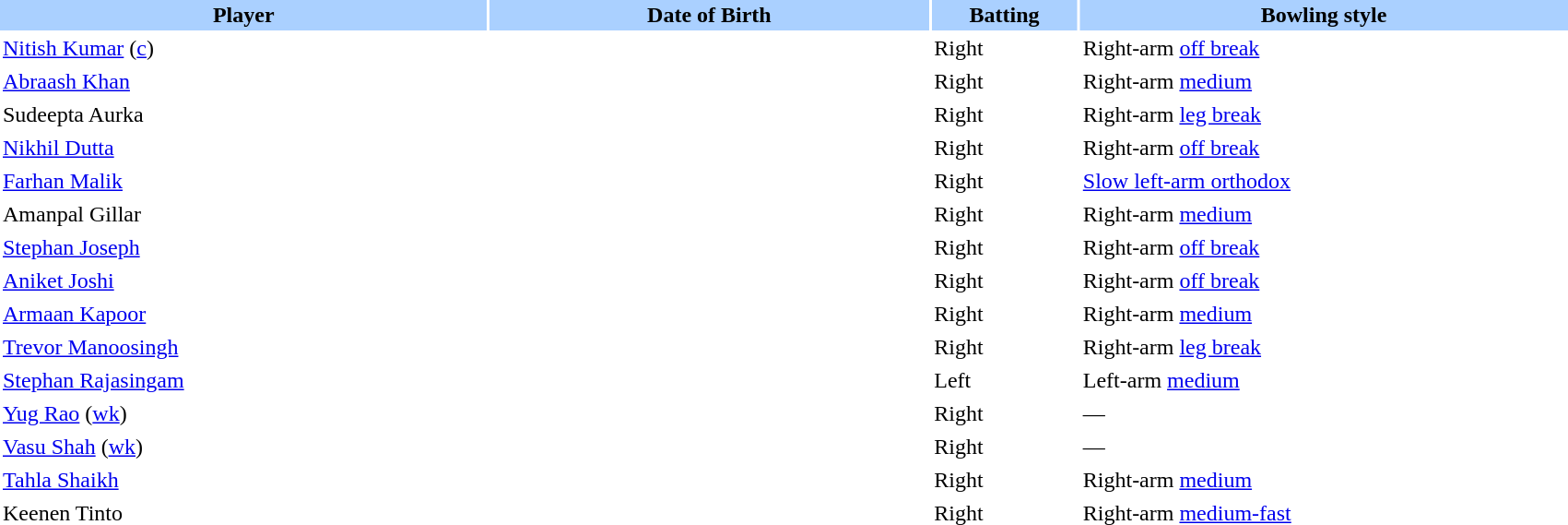<table border="0" cellspacing="2" cellpadding="2" style="width:90%;">
<tr style="background:#aad0ff;">
<th width=20%>Player</th>
<th width=18%>Date of Birth</th>
<th width=6%>Batting</th>
<th width=20%>Bowling style</th>
</tr>
<tr>
<td><a href='#'>Nitish Kumar</a> (<a href='#'>c</a>)</td>
<td></td>
<td>Right</td>
<td>Right-arm <a href='#'>off break</a></td>
</tr>
<tr>
<td><a href='#'>Abraash Khan</a></td>
<td></td>
<td>Right</td>
<td>Right-arm <a href='#'>medium</a></td>
</tr>
<tr>
<td>Sudeepta Aurka</td>
<td></td>
<td>Right</td>
<td>Right-arm <a href='#'>leg break</a></td>
</tr>
<tr>
<td><a href='#'>Nikhil Dutta</a></td>
<td></td>
<td>Right</td>
<td>Right-arm <a href='#'>off break</a></td>
</tr>
<tr>
<td><a href='#'>Farhan Malik</a></td>
<td></td>
<td>Right</td>
<td><a href='#'>Slow left-arm orthodox</a></td>
</tr>
<tr>
<td>Amanpal Gillar</td>
<td></td>
<td>Right</td>
<td>Right-arm <a href='#'>medium</a></td>
</tr>
<tr>
<td><a href='#'>Stephan Joseph</a></td>
<td></td>
<td>Right</td>
<td>Right-arm <a href='#'>off break</a></td>
</tr>
<tr>
<td><a href='#'>Aniket Joshi</a></td>
<td></td>
<td>Right</td>
<td>Right-arm <a href='#'>off break</a></td>
</tr>
<tr>
<td><a href='#'>Armaan Kapoor</a></td>
<td></td>
<td>Right</td>
<td>Right-arm <a href='#'>medium</a></td>
</tr>
<tr>
<td><a href='#'>Trevor Manoosingh</a></td>
<td></td>
<td>Right</td>
<td>Right-arm <a href='#'>leg break</a></td>
</tr>
<tr>
<td><a href='#'>Stephan Rajasingam</a></td>
<td></td>
<td>Left</td>
<td>Left-arm <a href='#'>medium</a></td>
</tr>
<tr>
<td><a href='#'>Yug Rao</a> (<a href='#'>wk</a>)</td>
<td></td>
<td>Right</td>
<td>—</td>
</tr>
<tr>
<td><a href='#'>Vasu Shah</a> (<a href='#'>wk</a>)</td>
<td></td>
<td>Right</td>
<td>—</td>
</tr>
<tr>
<td><a href='#'>Tahla Shaikh</a></td>
<td></td>
<td>Right</td>
<td>Right-arm <a href='#'>medium</a></td>
</tr>
<tr>
<td>Keenen Tinto</td>
<td></td>
<td>Right</td>
<td>Right-arm <a href='#'>medium-fast</a></td>
</tr>
</table>
